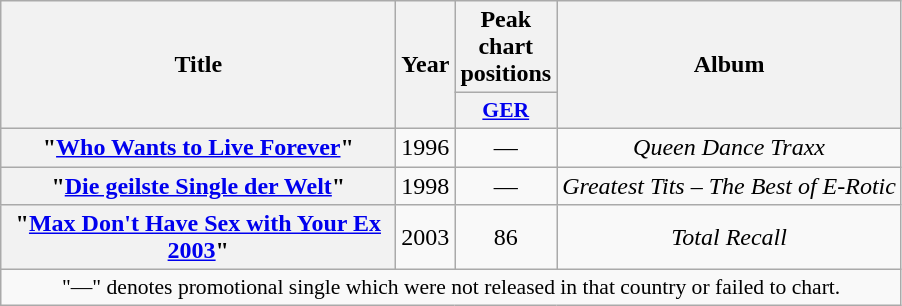<table class="wikitable plainrowheaders" style="text-align:center;">
<tr>
<th scope="col" rowspan="2" style="width:16em;">Title</th>
<th scope="col" rowspan="2">Year</th>
<th scope="col" colspan="1">Peak chart positions</th>
<th scope="col" rowspan="2">Album</th>
</tr>
<tr>
<th style="width:3em;font-size:90%"><a href='#'>GER</a><br></th>
</tr>
<tr>
<th scope="row">"<a href='#'>Who Wants to Live Forever</a>"</th>
<td>1996</td>
<td>—</td>
<td><em>Queen Dance Traxx</em></td>
</tr>
<tr>
<th scope="row">"<a href='#'>Die geilste Single der Welt</a>"</th>
<td>1998</td>
<td>—</td>
<td><em>Greatest Tits – The Best of E-Rotic</em></td>
</tr>
<tr>
<th scope="row">"<a href='#'>Max Don't Have Sex with Your Ex 2003</a>"</th>
<td>2003</td>
<td>86</td>
<td><em>Total Recall</em></td>
</tr>
<tr>
<td colspan="14" style="font-size:90%">"—" denotes promotional single which were not released in that country or failed to chart.</td>
</tr>
</table>
